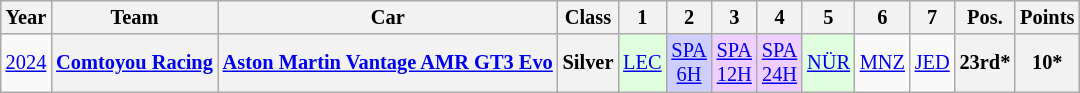<table class="wikitable" border="1" style="text-align:center; font-size:85%;">
<tr>
<th>Year</th>
<th>Team</th>
<th>Car</th>
<th>Class</th>
<th>1</th>
<th>2</th>
<th>3</th>
<th>4</th>
<th>5</th>
<th>6</th>
<th>7</th>
<th>Pos.</th>
<th>Points</th>
</tr>
<tr>
<td><a href='#'>2024</a></td>
<th nowrap><a href='#'>Comtoyou Racing</a></th>
<th nowrap><a href='#'>Aston Martin Vantage AMR GT3 Evo</a></th>
<th>Silver</th>
<td style="background:#DFFFDF;"><a href='#'>LEC</a><br></td>
<td style="background:#CFCFFF;"><a href='#'>SPA<br>6H</a><br></td>
<td style="background:#EFCFFF;"><a href='#'>SPA<br>12H</a><br></td>
<td style="background:#EFCFFF;"><a href='#'>SPA<br>24H</a><br></td>
<td style="background:#DFFFDF;"><a href='#'>NÜR</a><br></td>
<td style="background:#;"><a href='#'>MNZ</a><br></td>
<td style="background:#;"><a href='#'>JED</a><br></td>
<th>23rd*</th>
<th>10*</th>
</tr>
</table>
